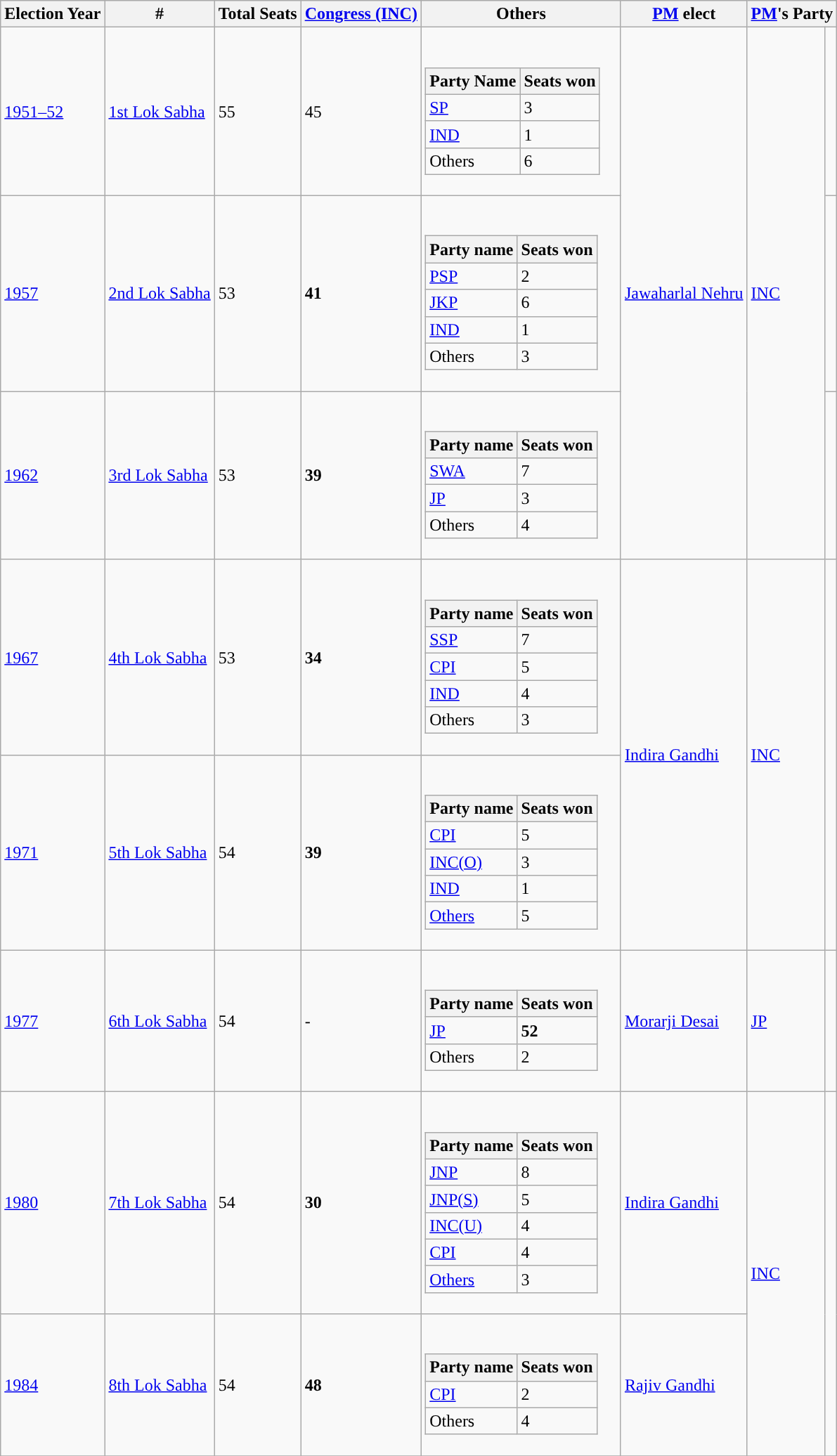<table class="wikitable sortable mw-collapsible">
<tr>
<th>Election Year</th>
<th>#</th>
<th>Total Seats</th>
<th><a href='#'>Congress (INC)</a></th>
<th>Others</th>
<th><a href='#'>PM</a> elect</th>
<th colspan="2" scope="col"><a href='#'>PM</a>'s Party</th>
</tr>
<tr>
<td><a href='#'>1951–52</a></td>
<td><a href='#'>1st Lok Sabha</a></td>
<td>55</td>
<td>45</td>
<td><br><table class="wikitable">
<tr>
<th>Party Name</th>
<th>Seats won</th>
</tr>
<tr>
<td><a href='#'>SP</a></td>
<td>3</td>
</tr>
<tr>
<td><a href='#'>IND</a></td>
<td>1</td>
</tr>
<tr>
<td>Others</td>
<td>6</td>
</tr>
</table>
</td>
<td rowspan="3"><a href='#'>Jawaharlal Nehru</a></td>
<td rowspan="3"><a href='#'>INC</a></td>
<td width="4px" style="background-color: "></td>
</tr>
<tr>
<td><a href='#'>1957</a></td>
<td><a href='#'>2nd Lok Sabha</a></td>
<td>53</td>
<td><strong>41</strong></td>
<td><br><table class="wikitable">
<tr>
<th>Party name</th>
<th>Seats won</th>
</tr>
<tr>
<td><a href='#'>PSP</a></td>
<td>2</td>
</tr>
<tr>
<td><a href='#'>JKP</a></td>
<td>6</td>
</tr>
<tr>
<td><a href='#'>IND</a></td>
<td>1</td>
</tr>
<tr>
<td>Others</td>
<td>3</td>
</tr>
</table>
</td>
<td width="4px" style="background-color: "></td>
</tr>
<tr>
<td><a href='#'>1962</a></td>
<td><a href='#'>3rd Lok Sabha</a></td>
<td>53</td>
<td><strong>39</strong></td>
<td><br><table class="wikitable">
<tr>
<th>Party name</th>
<th>Seats won</th>
</tr>
<tr>
<td><a href='#'>SWA</a></td>
<td>7</td>
</tr>
<tr>
<td><a href='#'>JP</a></td>
<td>3</td>
</tr>
<tr>
<td>Others</td>
<td>4</td>
</tr>
</table>
</td>
<td width="4px" style="background-color: "></td>
</tr>
<tr>
<td><a href='#'>1967</a></td>
<td><a href='#'>4th Lok Sabha</a></td>
<td>53</td>
<td><strong>34</strong></td>
<td><br><table class="wikitable">
<tr>
<th>Party name</th>
<th>Seats won</th>
</tr>
<tr>
<td><a href='#'>SSP</a></td>
<td>7</td>
</tr>
<tr>
<td><a href='#'>CPI</a></td>
<td>5</td>
</tr>
<tr>
<td><a href='#'>IND</a></td>
<td>4</td>
</tr>
<tr>
<td>Others</td>
<td>3</td>
</tr>
</table>
</td>
<td rowspan="2"><a href='#'>Indira Gandhi</a></td>
<td rowspan="2"><a href='#'>INC</a></td>
<td width="4px" rowspan="2" style="background-color: "></td>
</tr>
<tr>
<td><a href='#'>1971</a></td>
<td><a href='#'>5th Lok Sabha</a></td>
<td>54</td>
<td><strong>39</strong></td>
<td><br><table class="wikitable">
<tr>
<th>Party name</th>
<th>Seats won</th>
</tr>
<tr>
<td><a href='#'>CPI</a></td>
<td>5</td>
</tr>
<tr>
<td><a href='#'>INC(O)</a></td>
<td>3</td>
</tr>
<tr>
<td><a href='#'>IND</a></td>
<td>1</td>
</tr>
<tr>
<td><a href='#'>Others</a></td>
<td>5</td>
</tr>
</table>
</td>
</tr>
<tr>
<td><a href='#'>1977</a></td>
<td><a href='#'>6th Lok Sabha</a></td>
<td>54</td>
<td>-</td>
<td><br><table class="wikitable">
<tr>
<th>Party name</th>
<th>Seats won</th>
</tr>
<tr>
<td><a href='#'>JP</a></td>
<td><strong>52</strong></td>
</tr>
<tr>
<td>Others</td>
<td>2</td>
</tr>
</table>
</td>
<td><a href='#'>Morarji Desai</a></td>
<td><a href='#'>JP</a></td>
<td width="4px" style="background-color: "></td>
</tr>
<tr>
<td><a href='#'>1980</a></td>
<td><a href='#'>7th Lok Sabha</a></td>
<td>54</td>
<td><strong>30</strong></td>
<td><br><table class="wikitable">
<tr>
<th>Party name</th>
<th>Seats won</th>
</tr>
<tr>
<td><a href='#'>JNP</a></td>
<td>8</td>
</tr>
<tr>
<td><a href='#'>JNP(S)</a></td>
<td>5</td>
</tr>
<tr>
<td><a href='#'>INC(U)</a></td>
<td>4</td>
</tr>
<tr>
<td><a href='#'>CPI</a></td>
<td>4</td>
</tr>
<tr>
<td><a href='#'>Others</a></td>
<td>3</td>
</tr>
</table>
</td>
<td><a href='#'>Indira Gandhi</a></td>
<td rowspan="2"><a href='#'>INC</a></td>
<td width="4px" rowspan="2" style="background-color: "></td>
</tr>
<tr>
<td><a href='#'>1984</a></td>
<td><a href='#'>8th Lok Sabha</a></td>
<td>54</td>
<td><strong>48</strong></td>
<td><br><table class="wikitable">
<tr>
<th>Party name</th>
<th>Seats won</th>
</tr>
<tr>
<td><a href='#'>CPI</a></td>
<td>2</td>
</tr>
<tr>
<td>Others</td>
<td>4</td>
</tr>
</table>
</td>
<td><a href='#'>Rajiv Gandhi</a></td>
</tr>
<tr>
</tr>
</table>
